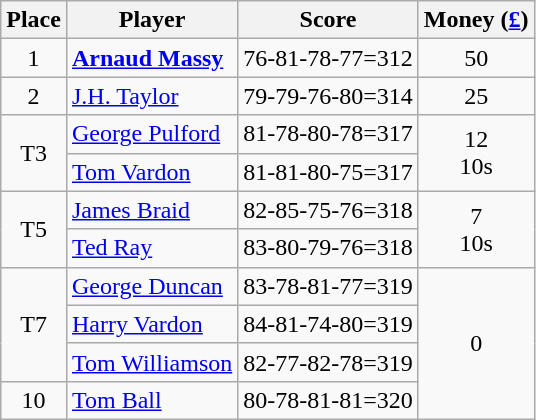<table class=wikitable>
<tr>
<th>Place</th>
<th>Player</th>
<th>Score</th>
<th>Money (<a href='#'>£</a>)</th>
</tr>
<tr>
<td align=center>1</td>
<td> <strong><a href='#'>Arnaud Massy</a></strong></td>
<td>76-81-78-77=312</td>
<td align=center>50</td>
</tr>
<tr>
<td align=center>2</td>
<td> <a href='#'>J.H. Taylor</a></td>
<td>79-79-76-80=314</td>
<td align=center>25</td>
</tr>
<tr>
<td rowspan=2 align=center>T3</td>
<td> <a href='#'>George Pulford</a></td>
<td>81-78-80-78=317</td>
<td rowspan=2 align=center>12<br>10s</td>
</tr>
<tr>
<td> <a href='#'>Tom Vardon</a></td>
<td>81-81-80-75=317</td>
</tr>
<tr>
<td rowspan=2 align=center>T5</td>
<td> <a href='#'>James Braid</a></td>
<td>82-85-75-76=318</td>
<td rowspan=2 align=center>7<br>10s</td>
</tr>
<tr>
<td> <a href='#'>Ted Ray</a></td>
<td>83-80-79-76=318</td>
</tr>
<tr>
<td rowspan=3 align=center>T7</td>
<td> <a href='#'>George Duncan</a></td>
<td>83-78-81-77=319</td>
<td rowspan=4 align=center>0</td>
</tr>
<tr>
<td> <a href='#'>Harry Vardon</a></td>
<td>84-81-74-80=319</td>
</tr>
<tr>
<td> <a href='#'>Tom Williamson</a></td>
<td>82-77-82-78=319</td>
</tr>
<tr>
<td align=center>10</td>
<td> <a href='#'>Tom Ball</a></td>
<td>80-78-81-81=320</td>
</tr>
</table>
